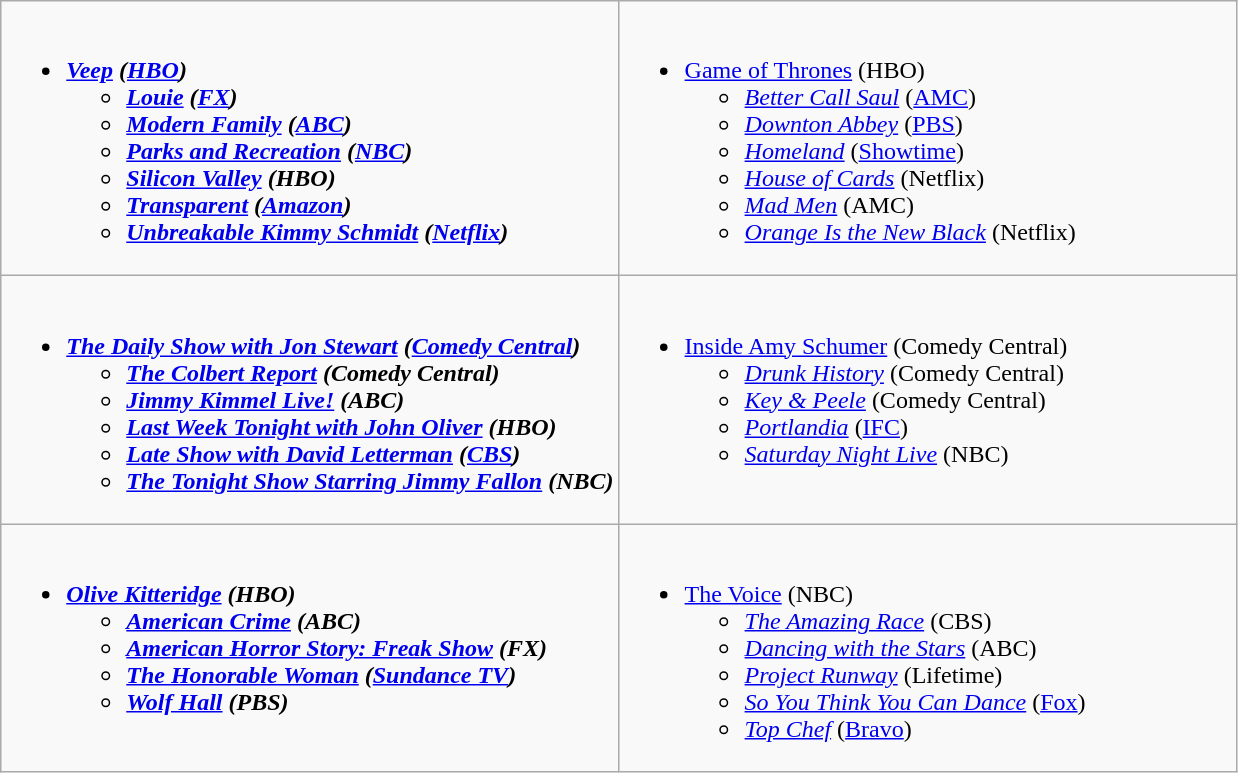<table class="wikitable">
<tr>
<td style="vertical-align:top;" width="50%"><br><ul><li><strong><em><a href='#'>Veep</a><em> (<a href='#'>HBO</a>)<strong><ul><li></em><a href='#'>Louie</a><em> (<a href='#'>FX</a>)</li><li></em><a href='#'>Modern Family</a><em> (<a href='#'>ABC</a>)</li><li></em><a href='#'>Parks and Recreation</a><em> (<a href='#'>NBC</a>)</li><li></em><a href='#'>Silicon Valley</a><em> (HBO)</li><li></em><a href='#'>Transparent</a><em> (<a href='#'>Amazon</a>)</li><li></em><a href='#'>Unbreakable Kimmy Schmidt</a><em> (<a href='#'>Netflix</a>)</li></ul></li></ul></td>
<td style="vertical-align:top;" width="50%"><br><ul><li></em></strong><a href='#'>Game of Thrones</a></em> (HBO)</strong><ul><li><em><a href='#'>Better Call Saul</a></em> (<a href='#'>AMC</a>)</li><li><em><a href='#'>Downton Abbey</a></em> (<a href='#'>PBS</a>)</li><li><em><a href='#'>Homeland</a></em> (<a href='#'>Showtime</a>)</li><li><em><a href='#'>House of Cards</a></em> (Netflix)</li><li><em><a href='#'>Mad Men</a></em> (AMC)</li><li><em><a href='#'>Orange Is the New Black</a></em> (Netflix)</li></ul></li></ul></td>
</tr>
<tr>
<td style="vertical-align:top;" width="50%"><br><ul><li><strong><em><a href='#'>The Daily Show with Jon Stewart</a><em> (<a href='#'>Comedy Central</a>)<strong><ul><li></em><a href='#'>The Colbert Report</a><em> (Comedy Central)</li><li></em><a href='#'>Jimmy Kimmel Live!</a><em> (ABC)</li><li></em><a href='#'>Last Week Tonight with John Oliver</a><em> (HBO)</li><li></em><a href='#'>Late Show with David Letterman</a><em> (<a href='#'>CBS</a>)</li><li></em><a href='#'>The Tonight Show Starring Jimmy Fallon</a><em> (NBC)</li></ul></li></ul></td>
<td style="vertical-align:top;" width="50%"><br><ul><li></em></strong><a href='#'>Inside Amy Schumer</a></em> (Comedy Central)</strong><ul><li><em><a href='#'>Drunk History</a></em> (Comedy Central)</li><li><em><a href='#'>Key & Peele</a></em> (Comedy Central)</li><li><em><a href='#'>Portlandia</a></em> (<a href='#'>IFC</a>)</li><li><em><a href='#'>Saturday Night Live</a></em> (NBC)</li></ul></li></ul></td>
</tr>
<tr>
<td style="vertical-align:top;" width="50%"><br><ul><li><strong><em><a href='#'>Olive Kitteridge</a><em> (HBO)<strong><ul><li></em><a href='#'>American Crime</a><em> (ABC)</li><li></em><a href='#'>American Horror Story: Freak Show</a><em> (FX)</li><li></em><a href='#'>The Honorable Woman</a><em> (<a href='#'>Sundance TV</a>)</li><li></em><a href='#'>Wolf Hall</a><em> (PBS)</li></ul></li></ul></td>
<td style="vertical-align:top;" width="50%"><br><ul><li></em></strong><a href='#'>The Voice</a></em> (NBC)</strong><ul><li><em><a href='#'>The Amazing Race</a></em> (CBS)</li><li><em><a href='#'>Dancing with the Stars</a></em> (ABC)</li><li><em><a href='#'>Project Runway</a></em> (Lifetime)</li><li><em><a href='#'>So You Think You Can Dance</a></em> (<a href='#'>Fox</a>)</li><li><em><a href='#'>Top Chef</a></em> (<a href='#'>Bravo</a>)</li></ul></li></ul></td>
</tr>
</table>
